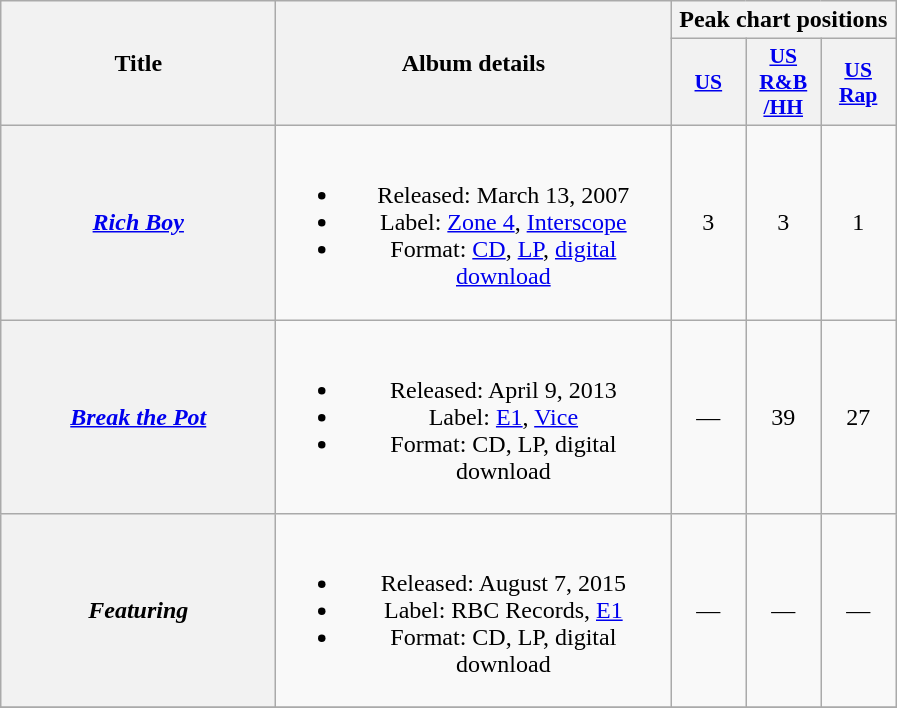<table class="wikitable plainrowheaders" style="text-align:center;">
<tr>
<th scope="col" rowspan="2" style="width:11em;">Title</th>
<th scope="col" rowspan="2" style="width:16em;">Album details</th>
<th scope="col" colspan="3">Peak chart positions</th>
</tr>
<tr>
<th style="width:3em;font-size:90%;"><a href='#'>US</a><br></th>
<th style="width:3em;font-size:90%;"><a href='#'>US<br>R&B<br>/HH</a><br></th>
<th style="width:3em;font-size:90%;"><a href='#'>US<br>Rap</a><br></th>
</tr>
<tr>
<th scope="row"><em><a href='#'>Rich Boy</a></em></th>
<td><br><ul><li>Released: March 13, 2007</li><li>Label: <a href='#'>Zone 4</a>, <a href='#'>Interscope</a></li><li>Format: <a href='#'>CD</a>, <a href='#'>LP</a>, <a href='#'>digital download</a></li></ul></td>
<td>3</td>
<td>3</td>
<td>1</td>
</tr>
<tr>
<th scope="row"><em><a href='#'>Break the Pot</a></em></th>
<td><br><ul><li>Released: April 9, 2013</li><li>Label: <a href='#'>E1</a>, <a href='#'>Vice</a></li><li>Format: CD, LP, digital download</li></ul></td>
<td>—</td>
<td>39</td>
<td>27</td>
</tr>
<tr>
<th scope="row"><em>Featuring</em></th>
<td><br><ul><li>Released: August 7, 2015</li><li>Label: RBC Records, <a href='#'>E1</a></li><li>Format: CD, LP, digital download</li></ul></td>
<td>—</td>
<td>—</td>
<td>—</td>
</tr>
<tr>
</tr>
</table>
